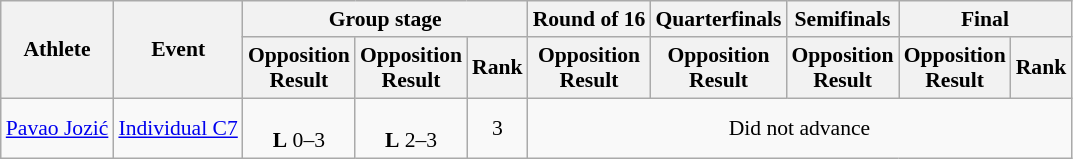<table class=wikitable style="font-size:90%">
<tr>
<th rowspan="2">Athlete</th>
<th rowspan="2">Event</th>
<th colspan="3">Group stage</th>
<th>Round of 16</th>
<th>Quarterfinals</th>
<th>Semifinals</th>
<th colspan="2">Final</th>
</tr>
<tr>
<th>Opposition<br>Result</th>
<th>Opposition<br>Result</th>
<th>Rank</th>
<th>Opposition<br>Result</th>
<th>Opposition<br>Result</th>
<th>Opposition<br>Result</th>
<th>Opposition<br>Result</th>
<th>Rank</th>
</tr>
<tr align=center>
<td align=left><a href='#'>Pavao Jozić</a></td>
<td align=left><a href='#'>Individual C7</a></td>
<td><br><strong>L</strong> 0–3</td>
<td><br><strong>L</strong> 2–3</td>
<td>3</td>
<td colspan=5>Did not advance</td>
</tr>
</table>
